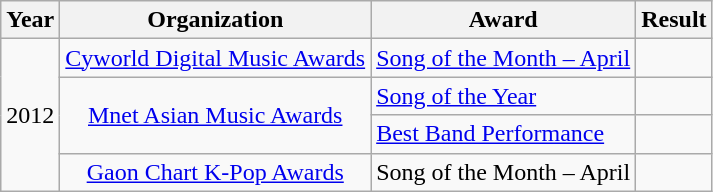<table class="wikitable plainrowheaders">
<tr>
<th scope="col">Year</th>
<th scope="col">Organization</th>
<th scope="col">Award</th>
<th scope="col">Result</th>
</tr>
<tr>
<td rowspan="4">2012</td>
<td style="text-align:center;"><a href='#'>Cyworld Digital Music Awards</a></td>
<td><a href='#'>Song of the Month – April</a></td>
<td></td>
</tr>
<tr>
<td style="text-align:center;" rowspan="2"><a href='#'>Mnet Asian Music Awards</a></td>
<td><a href='#'>Song of the Year</a></td>
<td></td>
</tr>
<tr>
<td><a href='#'>Best Band Performance</a></td>
<td></td>
</tr>
<tr>
<td style="text-align:center;"><a href='#'>Gaon Chart K-Pop Awards</a></td>
<td>Song of the Month – April</td>
<td></td>
</tr>
</table>
